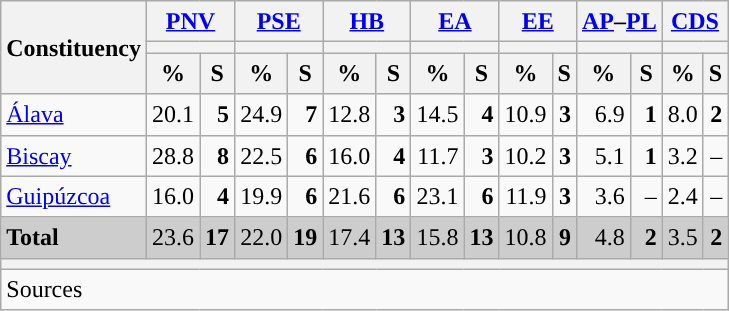<table class="wikitable sortable" style="text-align:right; line-height:20px;">
<tr>
<th rowspan="3">Constituency</th>
<th colspan="2" width="30px" class="unsortable"><a href='#'>PNV</a></th>
<th colspan="2" width="30px" class="unsortable"><a href='#'>PSE</a></th>
<th colspan="2" width="30px" class="unsortable"><a href='#'>HB</a></th>
<th colspan="2" width="30px" class="unsortable"><a href='#'>EA</a></th>
<th colspan="2" width="30px" class="unsortable"><a href='#'>EE</a></th>
<th colspan="2" width="30px" class="unsortable"><a href='#'>AP</a>–<a href='#'>PL</a></th>
<th colspan="2" width="30px" class="unsortable"><a href='#'>CDS</a></th>
</tr>
<tr>
<th colspan="2" style="background:"></th>
<th colspan="2" style="background:"></th>
<th colspan="2" style="background:"></th>
<th colspan="2" style="background:"></th>
<th colspan="2" style="background:"></th>
<th colspan="2" style="background:"></th>
<th colspan="2" style="background:"></th>
</tr>
<tr>
<th data-sort-type="number">%</th>
<th data-sort-type="number">S</th>
<th data-sort-type="number">%</th>
<th data-sort-type="number">S</th>
<th data-sort-type="number">%</th>
<th data-sort-type="number">S</th>
<th data-sort-type="number">%</th>
<th data-sort-type="number">S</th>
<th data-sort-type="number">%</th>
<th data-sort-type="number">S</th>
<th data-sort-type="number">%</th>
<th data-sort-type="number">S</th>
<th data-sort-type="number">%</th>
<th data-sort-type="number">S</th>
</tr>
<tr>
<td align="left"><a href='#'>Álava</a></td>
<td>20.1</td>
<td><strong>5</strong></td>
<td style="background:">24.9</td>
<td><strong>7</strong></td>
<td>12.8</td>
<td><strong>3</strong></td>
<td>14.5</td>
<td><strong>4</strong></td>
<td>10.9</td>
<td><strong>3</strong></td>
<td>6.9</td>
<td><strong>1</strong></td>
<td>8.0</td>
<td><strong>2</strong></td>
</tr>
<tr>
<td align="left"><a href='#'>Biscay</a></td>
<td style="background:">28.8</td>
<td><strong>8</strong></td>
<td>22.5</td>
<td><strong>6</strong></td>
<td>16.0</td>
<td><strong>4</strong></td>
<td>11.7</td>
<td><strong>3</strong></td>
<td>10.2</td>
<td><strong>3</strong></td>
<td>5.1</td>
<td><strong>1</strong></td>
<td>3.2</td>
<td>–</td>
</tr>
<tr>
<td align="left"><a href='#'>Guipúzcoa</a></td>
<td>16.0</td>
<td><strong>4</strong></td>
<td>19.9</td>
<td><strong>6</strong></td>
<td>21.6</td>
<td><strong>6</strong></td>
<td style="background:">23.1</td>
<td><strong>6</strong></td>
<td>11.9</td>
<td><strong>3</strong></td>
<td>3.6</td>
<td>–</td>
<td>2.4</td>
<td>–</td>
</tr>
<tr style="background:#CDCDCD;">
<td align="left"><strong>Total</strong></td>
<td style="background:">23.6</td>
<td><strong>17</strong></td>
<td>22.0</td>
<td><strong>19</strong></td>
<td>17.4</td>
<td><strong>13</strong></td>
<td>15.8</td>
<td><strong>13</strong></td>
<td>10.8</td>
<td><strong>9</strong></td>
<td>4.8</td>
<td><strong>2</strong></td>
<td>3.5</td>
<td><strong>2</strong></td>
</tr>
<tr>
<th colspan="15"></th>
</tr>
<tr>
<th style="text-align:left; font-weight:normal; background:#F9F9F9" colspan="15">Sources</th>
</tr>
</table>
